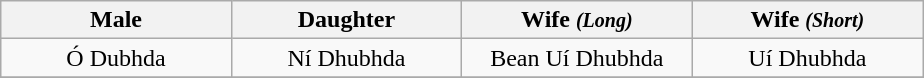<table class="wikitable" style="text-align:right">
<tr>
<th width=20%>Male</th>
<th width=20%>Daughter</th>
<th width=20%>Wife <em><small>(Long)</small></em></th>
<th width=20%>Wife <em><small>(Short)</small></em></th>
</tr>
<tr>
<td align="center">Ó Dubhda</td>
<td align="center">Ní Dhubhda</td>
<td align="center">Bean Uí Dhubhda</td>
<td align="center">Uí Dhubhda</td>
</tr>
<tr>
</tr>
</table>
